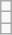<table class="wikitable">
<tr>
<td></td>
</tr>
<tr>
<td></td>
</tr>
<tr>
<td></td>
</tr>
</table>
